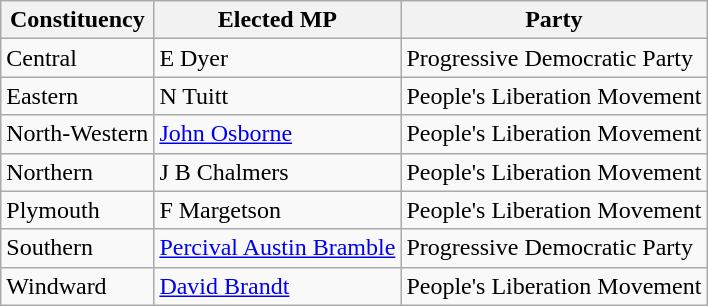<table class=wikitable style=text-align:left>
<tr>
<th>Constituency</th>
<th>Elected MP</th>
<th>Party</th>
</tr>
<tr>
<td>Central</td>
<td>E Dyer</td>
<td>Progressive Democratic Party</td>
</tr>
<tr>
<td>Eastern</td>
<td>N Tuitt</td>
<td>People's Liberation Movement</td>
</tr>
<tr>
<td>North-Western</td>
<td><a href='#'>John Osborne</a></td>
<td>People's Liberation Movement</td>
</tr>
<tr>
<td>Northern</td>
<td>J B Chalmers</td>
<td>People's Liberation Movement</td>
</tr>
<tr>
<td>Plymouth</td>
<td>F Margetson</td>
<td>People's Liberation Movement</td>
</tr>
<tr>
<td>Southern</td>
<td><a href='#'>Percival Austin Bramble</a></td>
<td>Progressive Democratic Party</td>
</tr>
<tr>
<td>Windward</td>
<td><a href='#'>David Brandt</a></td>
<td>People's Liberation Movement</td>
</tr>
</table>
